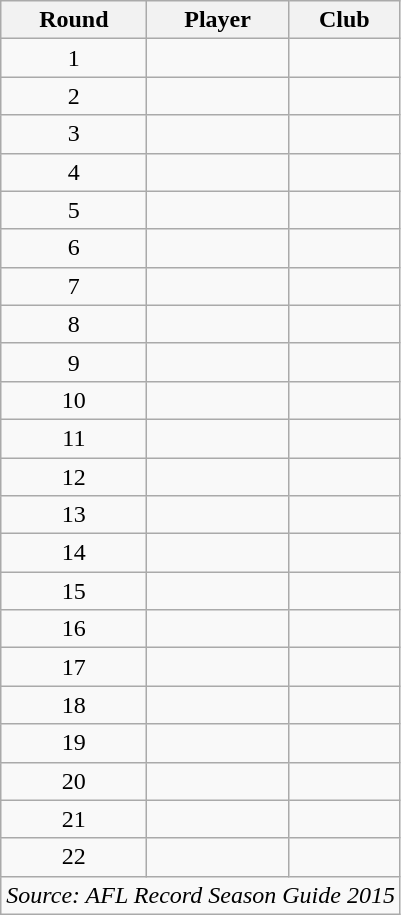<table class="wikitable sortable" style="text-align:center">
<tr>
<th>Round</th>
<th>Player</th>
<th>Club</th>
</tr>
<tr>
<td>1</td>
<td></td>
<td></td>
</tr>
<tr>
<td>2</td>
<td><strong></strong></td>
<td><strong></strong></td>
</tr>
<tr>
<td>3</td>
<td></td>
<td></td>
</tr>
<tr>
<td>4</td>
<td></td>
<td></td>
</tr>
<tr>
<td>5</td>
<td></td>
<td></td>
</tr>
<tr>
<td>6</td>
<td></td>
<td></td>
</tr>
<tr>
<td>7</td>
<td></td>
<td></td>
</tr>
<tr>
<td>8</td>
<td></td>
<td></td>
</tr>
<tr>
<td>9</td>
<td></td>
<td></td>
</tr>
<tr>
<td>10</td>
<td></td>
<td></td>
</tr>
<tr>
<td>11</td>
<td></td>
<td></td>
</tr>
<tr>
<td>12</td>
<td></td>
<td></td>
</tr>
<tr>
<td>13</td>
<td></td>
<td></td>
</tr>
<tr>
<td>14</td>
<td></td>
<td></td>
</tr>
<tr>
<td>15</td>
<td></td>
<td></td>
</tr>
<tr>
<td>16</td>
<td></td>
<td></td>
</tr>
<tr>
<td>17</td>
<td></td>
<td></td>
</tr>
<tr>
<td>18</td>
<td></td>
<td></td>
</tr>
<tr>
<td>19</td>
<td></td>
<td></td>
</tr>
<tr>
<td>20</td>
<td></td>
<td></td>
</tr>
<tr>
<td>21</td>
<td></td>
<td></td>
</tr>
<tr>
<td>22</td>
<td></td>
<td></td>
</tr>
<tr class="sortbottom">
<td colspan=4><em>Source: AFL Record Season Guide 2015</em></td>
</tr>
</table>
